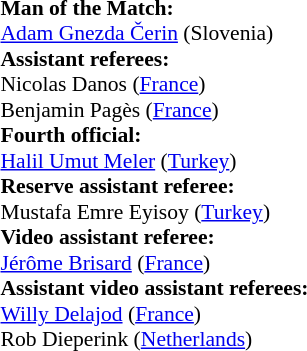<table style="width:50%;font-size:90%">
<tr>
<td><br><strong>Man of the Match:</strong>
<br><a href='#'>Adam Gnezda Čerin</a> (Slovenia)<br><strong>Assistant referees:</strong>
<br>Nicolas Danos (<a href='#'>France</a>)
<br>Benjamin Pagès (<a href='#'>France</a>)
<br><strong>Fourth official:</strong>
<br><a href='#'>Halil Umut Meler</a> (<a href='#'>Turkey</a>)
<br><strong>Reserve assistant referee:</strong>
<br>Mustafa Emre Eyisoy (<a href='#'>Turkey</a>)
<br><strong>Video assistant referee:</strong>
<br><a href='#'>Jérôme Brisard</a> (<a href='#'>France</a>)
<br><strong>Assistant video assistant referees:</strong>
<br><a href='#'>Willy Delajod</a> (<a href='#'>France</a>)
<br>Rob Dieperink (<a href='#'>Netherlands</a>)</td>
</tr>
</table>
